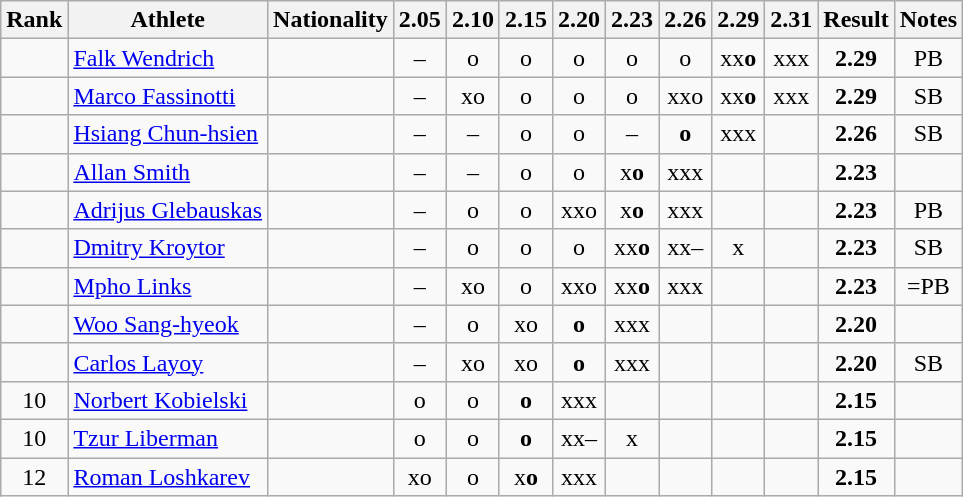<table class="wikitable sortable" style="text-align:center">
<tr>
<th>Rank</th>
<th>Athlete</th>
<th>Nationality</th>
<th>2.05</th>
<th>2.10</th>
<th>2.15</th>
<th>2.20</th>
<th>2.23</th>
<th>2.26</th>
<th>2.29</th>
<th>2.31</th>
<th>Result</th>
<th>Notes</th>
</tr>
<tr>
<td></td>
<td align="left"><a href='#'>Falk Wendrich</a></td>
<td align=left></td>
<td>–</td>
<td>o</td>
<td>o</td>
<td>o</td>
<td>o</td>
<td>o</td>
<td>xx<strong>o</strong></td>
<td>xxx</td>
<td><strong>2.29</strong></td>
<td>PB</td>
</tr>
<tr>
<td></td>
<td align="left"><a href='#'>Marco Fassinotti</a></td>
<td align=left></td>
<td>–</td>
<td>xo</td>
<td>o</td>
<td>o</td>
<td>o</td>
<td>xxo</td>
<td>xx<strong>o</strong></td>
<td>xxx</td>
<td><strong>2.29</strong></td>
<td>SB</td>
</tr>
<tr>
<td></td>
<td align="left"><a href='#'>Hsiang Chun-hsien</a></td>
<td align=left></td>
<td>–</td>
<td>–</td>
<td>o</td>
<td>o</td>
<td>–</td>
<td><strong>o</strong></td>
<td>xxx</td>
<td></td>
<td><strong>2.26</strong></td>
<td>SB</td>
</tr>
<tr>
<td></td>
<td align="left"><a href='#'>Allan Smith</a></td>
<td align=left></td>
<td>–</td>
<td>–</td>
<td>o</td>
<td>o</td>
<td>x<strong>o</strong></td>
<td>xxx</td>
<td></td>
<td></td>
<td><strong>2.23</strong></td>
<td></td>
</tr>
<tr>
<td></td>
<td align="left"><a href='#'>Adrijus Glebauskas</a></td>
<td align=left></td>
<td>–</td>
<td>o</td>
<td>o</td>
<td>xxo</td>
<td>x<strong>o</strong></td>
<td>xxx</td>
<td></td>
<td></td>
<td><strong>2.23</strong></td>
<td>PB</td>
</tr>
<tr>
<td></td>
<td align="left"><a href='#'>Dmitry Kroytor</a></td>
<td align=left></td>
<td>–</td>
<td>o</td>
<td>o</td>
<td>o</td>
<td>xx<strong>o</strong></td>
<td>xx–</td>
<td>x</td>
<td></td>
<td><strong>2.23</strong></td>
<td>SB</td>
</tr>
<tr>
<td></td>
<td align="left"><a href='#'>Mpho Links</a></td>
<td align=left></td>
<td>–</td>
<td>xo</td>
<td>o</td>
<td>xxo</td>
<td>xx<strong>o</strong></td>
<td>xxx</td>
<td></td>
<td></td>
<td><strong>2.23</strong></td>
<td>=PB</td>
</tr>
<tr>
<td></td>
<td align="left"><a href='#'>Woo Sang-hyeok</a></td>
<td align=left></td>
<td>–</td>
<td>o</td>
<td>xo</td>
<td><strong>o</strong></td>
<td>xxx</td>
<td></td>
<td></td>
<td></td>
<td><strong>2.20</strong></td>
<td></td>
</tr>
<tr>
<td></td>
<td align="left"><a href='#'>Carlos Layoy</a></td>
<td align=left></td>
<td>–</td>
<td>xo</td>
<td>xo</td>
<td><strong>o</strong></td>
<td>xxx</td>
<td></td>
<td></td>
<td></td>
<td><strong>2.20</strong></td>
<td>SB</td>
</tr>
<tr>
<td>10</td>
<td align="left"><a href='#'>Norbert Kobielski</a></td>
<td align=left></td>
<td>o</td>
<td>o</td>
<td><strong>o</strong></td>
<td>xxx</td>
<td></td>
<td></td>
<td></td>
<td></td>
<td><strong>2.15</strong></td>
<td></td>
</tr>
<tr>
<td>10</td>
<td align="left"><a href='#'>Tzur Liberman</a></td>
<td align=left></td>
<td>o</td>
<td>o</td>
<td><strong>o</strong></td>
<td>xx–</td>
<td>x</td>
<td></td>
<td></td>
<td></td>
<td><strong>2.15</strong></td>
<td></td>
</tr>
<tr>
<td>12</td>
<td align="left"><a href='#'>Roman Loshkarev</a></td>
<td align=left></td>
<td>xo</td>
<td>o</td>
<td>x<strong>o</strong></td>
<td>xxx</td>
<td></td>
<td></td>
<td></td>
<td></td>
<td><strong>2.15</strong></td>
<td></td>
</tr>
</table>
